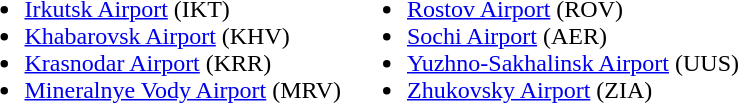<table>
<tr>
<td><br><ul><li><a href='#'>Irkutsk Airport</a> (IKT)</li><li><a href='#'>Khabarovsk Airport</a> (KHV)</li><li><a href='#'>Krasnodar Airport</a> (KRR)</li><li><a href='#'>Mineralnye Vody Airport</a> (MRV)</li></ul></td>
<td valign="top"><br><ul><li><a href='#'>Rostov Airport</a> (ROV)</li><li><a href='#'>Sochi Airport</a> (AER)</li><li><a href='#'>Yuzhno-Sakhalinsk Airport</a> (UUS)</li><li><a href='#'>Zhukovsky Airport</a> (ZIA)</li></ul></td>
<td></td>
</tr>
</table>
